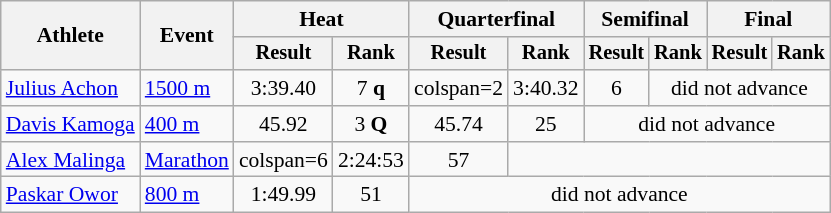<table class="wikitable" style="font-size:90%">
<tr>
<th rowspan="2">Athlete</th>
<th rowspan="2">Event</th>
<th colspan="2">Heat</th>
<th colspan="2">Quarterfinal</th>
<th colspan="2">Semifinal</th>
<th colspan="2">Final</th>
</tr>
<tr style="font-size:95%">
<th>Result</th>
<th>Rank</th>
<th>Result</th>
<th>Rank</th>
<th>Result</th>
<th>Rank</th>
<th>Result</th>
<th>Rank</th>
</tr>
<tr align=center>
<td align=left><a href='#'>Julius Achon</a></td>
<td align=left><a href='#'>1500 m</a></td>
<td>3:39.40</td>
<td>7 <strong>q</strong></td>
<td>colspan=2 </td>
<td>3:40.32</td>
<td>6</td>
<td colspan=6>did not advance</td>
</tr>
<tr align=center>
<td align=left><a href='#'>Davis Kamoga</a></td>
<td align=left><a href='#'>400 m</a></td>
<td>45.92</td>
<td>3 <strong>Q</strong></td>
<td>45.74</td>
<td>25</td>
<td colspan=4>did not advance</td>
</tr>
<tr align=center>
<td align=left><a href='#'>Alex Malinga</a></td>
<td align=left><a href='#'>Marathon</a></td>
<td>colspan=6 </td>
<td>2:24:53</td>
<td>57</td>
</tr>
<tr align=center>
<td align=left><a href='#'>Paskar Owor</a></td>
<td align=left><a href='#'>800 m</a></td>
<td>1:49.99</td>
<td>51</td>
<td colspan=6>did not advance</td>
</tr>
</table>
